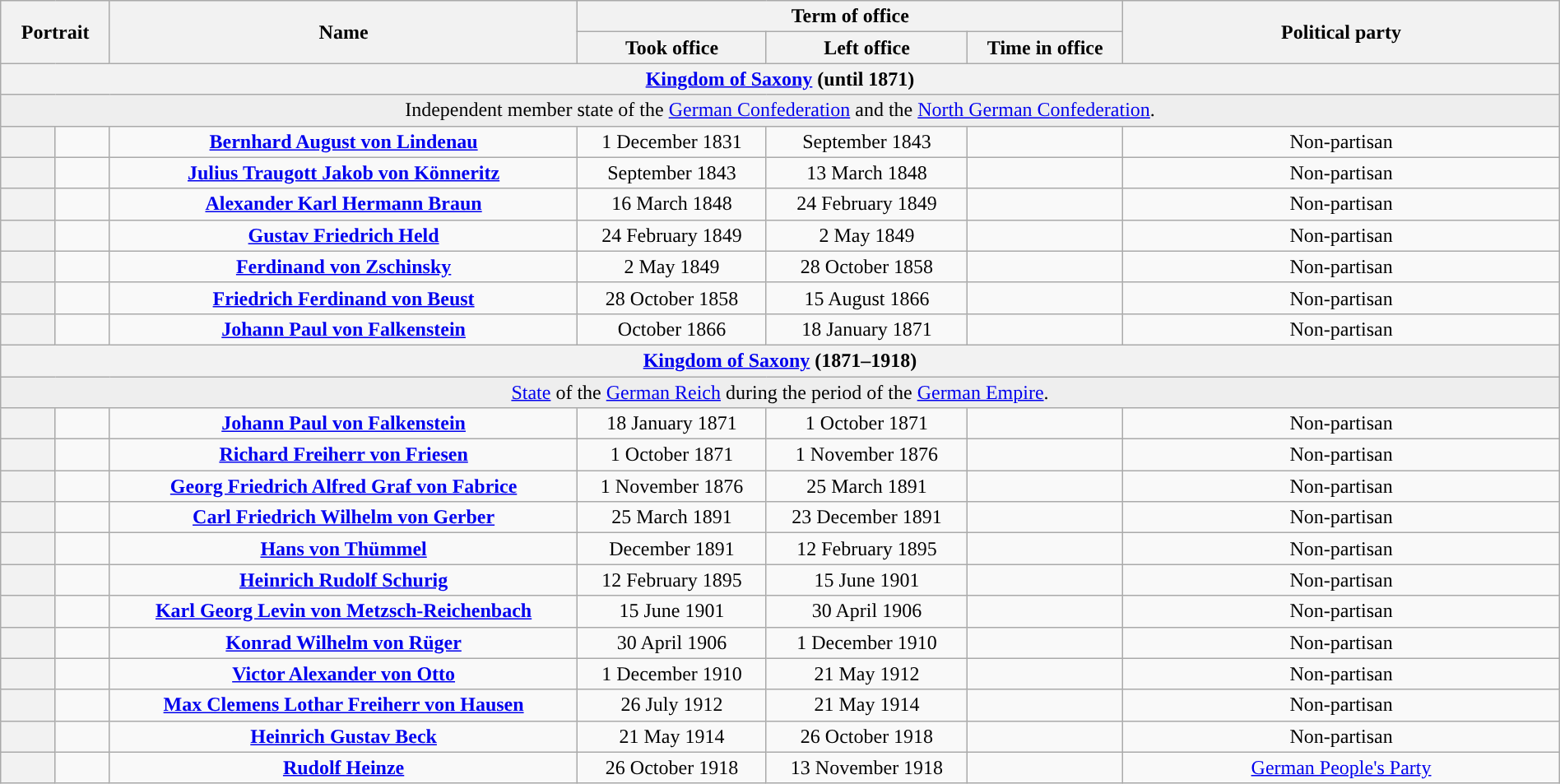<table class="wikitable" style="text-align:center; width:100%; border:1px #AAAAFF solid">
<tr>
<th width=80px rowspan=2 colspan=2>Portrait</th>
<th width=30% rowspan=2>Name<br></th>
<th width=35% colspan=3>Term of office</th>
<th width=28% rowspan=2>Political party</th>
</tr>
<tr>
<th>Took office</th>
<th>Left office</th>
<th>Time in office</th>
</tr>
<tr>
<th colspan="7"><a href='#'>Kingdom of Saxony</a> (until 1871)</th>
</tr>
<tr>
<td bgcolor=#EEEEEE colspan=7>Independent member state of the <a href='#'>German Confederation</a> and the <a href='#'>North German Confederation</a>.</td>
</tr>
<tr>
<th style="background:"></th>
<td></td>
<td><strong><a href='#'>Bernhard August von Lindenau</a></strong><br></td>
<td>1 December 1831</td>
<td>September 1843</td>
<td></td>
<td>Non-partisan</td>
</tr>
<tr>
<th style="background:"></th>
<td></td>
<td><strong><a href='#'>Julius Traugott Jakob von Könneritz</a></strong><br></td>
<td>September 1843</td>
<td>13 March 1848</td>
<td></td>
<td>Non-partisan</td>
</tr>
<tr>
<th style="background:"></th>
<td></td>
<td><strong><a href='#'>Alexander Karl Hermann Braun</a></strong><br></td>
<td>16 March 1848</td>
<td>24 February 1849</td>
<td></td>
<td>Non-partisan</td>
</tr>
<tr>
<th style="background:"></th>
<td></td>
<td><strong><a href='#'>Gustav Friedrich Held</a></strong><br></td>
<td>24 February 1849</td>
<td>2 May 1849</td>
<td></td>
<td>Non-partisan</td>
</tr>
<tr>
<th style="background:"></th>
<td></td>
<td><strong><a href='#'>Ferdinand von Zschinsky</a></strong><br></td>
<td>2 May 1849</td>
<td>28 October 1858</td>
<td></td>
<td>Non-partisan</td>
</tr>
<tr>
<th style="background:"></th>
<td></td>
<td><strong><a href='#'>Friedrich Ferdinand von Beust</a></strong><br></td>
<td>28 October 1858</td>
<td>15 August 1866</td>
<td></td>
<td>Non-partisan</td>
</tr>
<tr>
<th style="background:"></th>
<td></td>
<td><strong><a href='#'>Johann Paul von Falkenstein</a></strong><br></td>
<td>October 1866</td>
<td>18 January 1871</td>
<td></td>
<td>Non-partisan</td>
</tr>
<tr>
<th colspan="7"><a href='#'>Kingdom of Saxony</a> (1871–1918)</th>
</tr>
<tr>
<td bgcolor=#EEEEEE colspan=7><a href='#'>State</a> of the <a href='#'>German Reich</a> during the period of the <a href='#'>German Empire</a>.</td>
</tr>
<tr>
<th style="background:"></th>
<td></td>
<td><strong><a href='#'>Johann Paul von Falkenstein</a></strong><br></td>
<td>18 January 1871</td>
<td>1 October 1871</td>
<td></td>
<td>Non-partisan</td>
</tr>
<tr>
<th style="background:"></th>
<td></td>
<td><strong><a href='#'>Richard Freiherr von Friesen</a></strong><br></td>
<td>1 October 1871</td>
<td>1 November 1876</td>
<td></td>
<td>Non-partisan</td>
</tr>
<tr>
<th style="background:"></th>
<td></td>
<td><strong><a href='#'>Georg Friedrich Alfred Graf von Fabrice</a></strong><br></td>
<td>1 November 1876</td>
<td>25 March 1891</td>
<td></td>
<td>Non-partisan</td>
</tr>
<tr>
<th style="background:"></th>
<td></td>
<td><strong><a href='#'>Carl Friedrich Wilhelm von Gerber</a></strong><br></td>
<td>25 March 1891</td>
<td>23 December 1891</td>
<td></td>
<td>Non-partisan</td>
</tr>
<tr>
<th style="background:"></th>
<td></td>
<td><strong><a href='#'>Hans von Thümmel</a></strong><br></td>
<td>December 1891</td>
<td>12 February 1895</td>
<td></td>
<td>Non-partisan</td>
</tr>
<tr>
<th style="background:"></th>
<td></td>
<td><strong><a href='#'>Heinrich Rudolf Schurig</a></strong><br></td>
<td>12 February 1895</td>
<td>15 June 1901</td>
<td></td>
<td>Non-partisan</td>
</tr>
<tr>
<th style="background:"></th>
<td></td>
<td><strong><a href='#'>Karl Georg Levin von Metzsch-Reichenbach</a></strong><br></td>
<td>15 June 1901</td>
<td>30 April 1906</td>
<td></td>
<td>Non-partisan</td>
</tr>
<tr>
<th style="background:"></th>
<td></td>
<td><strong><a href='#'>Konrad Wilhelm von Rüger</a></strong><br></td>
<td>30 April 1906</td>
<td>1 December 1910</td>
<td></td>
<td>Non-partisan</td>
</tr>
<tr>
<th style="background:"></th>
<td></td>
<td><strong><a href='#'>Victor Alexander von Otto</a></strong><br></td>
<td>1 December 1910</td>
<td>21 May 1912</td>
<td></td>
<td>Non-partisan</td>
</tr>
<tr>
<th style="background:"></th>
<td></td>
<td><strong><a href='#'>Max Clemens Lothar Freiherr von Hausen</a></strong><br></td>
<td>26 July 1912</td>
<td>21 May 1914</td>
<td></td>
<td>Non-partisan</td>
</tr>
<tr>
<th style="background:"></th>
<td></td>
<td><strong><a href='#'>Heinrich Gustav Beck</a></strong><br></td>
<td>21 May 1914</td>
<td>26 October 1918</td>
<td></td>
<td>Non-partisan</td>
</tr>
<tr>
<th style="background:"></th>
<td></td>
<td><strong><a href='#'>Rudolf Heinze</a></strong><br></td>
<td>26 October 1918</td>
<td>13 November 1918</td>
<td></td>
<td><a href='#'>German People's Party</a></td>
</tr>
</table>
